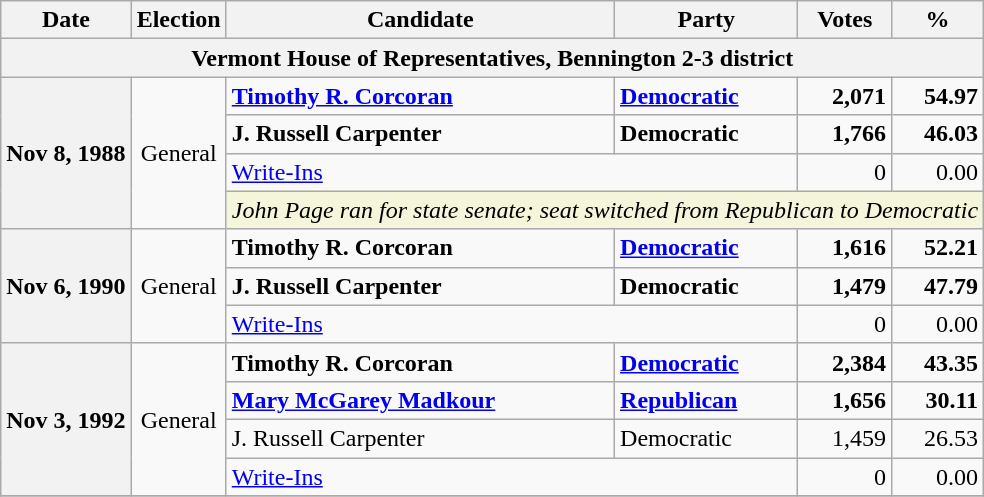<table class="wikitable">
<tr>
<th>Date</th>
<th>Election</th>
<th>Candidate</th>
<th>Party</th>
<th>Votes</th>
<th>%</th>
</tr>
<tr>
<th colspan="6">Vermont House of Representatives, Bennington 2-3 district</th>
</tr>
<tr>
<th rowspan="4">Nov 8, 1988</th>
<td rowspan="4" align="center">General</td>
<td><strong><a href='#'>Timothy R. Corcoran</a></strong></td>
<td><strong><a href='#'>Democratic</a></strong></td>
<td align="right"><strong>2,071</strong></td>
<td align="right"><strong>54.97</strong></td>
</tr>
<tr>
<td><strong>J. Russell Carpenter</strong></td>
<td><strong>Democratic</strong></td>
<td align="right"><strong>1,766</strong></td>
<td align="right"><strong>46.03</strong></td>
</tr>
<tr>
<td colspan="2"><a href='#'>Write-Ins</a></td>
<td align="right">0</td>
<td align="right">0.00</td>
</tr>
<tr>
<td colspan="4" style="background:Beige"><em>John Page ran for state senate; seat switched from Republican to Democratic</em></td>
</tr>
<tr>
<th rowspan="3">Nov 6, 1990</th>
<td rowspan="3" align="center">General</td>
<td><strong>Timothy R. Corcoran</strong></td>
<td><strong><a href='#'>Democratic</a></strong></td>
<td align="right"><strong>1,616</strong></td>
<td align="right"><strong>52.21</strong></td>
</tr>
<tr>
<td><strong>J. Russell Carpenter</strong></td>
<td><strong>Democratic</strong></td>
<td align="right"><strong>1,479</strong></td>
<td align="right"><strong>47.79</strong></td>
</tr>
<tr>
<td colspan="2"><a href='#'>Write-Ins</a></td>
<td align="right">0</td>
<td align="right">0.00</td>
</tr>
<tr>
<th rowspan="4">Nov 3, 1992</th>
<td rowspan="4" align="center">General</td>
<td><strong>Timothy R. Corcoran</strong></td>
<td><strong><a href='#'>Democratic</a></strong></td>
<td align="right"><strong>2,384</strong></td>
<td align="right"><strong>43.35</strong></td>
</tr>
<tr>
<td><strong><a href='#'>Mary McGarey Madkour</a></strong></td>
<td><strong><a href='#'>Republican</a></strong></td>
<td align="right"><strong>1,656</strong></td>
<td align="right"><strong>30.11</strong></td>
</tr>
<tr>
<td>J. Russell Carpenter</td>
<td>Democratic</td>
<td align="right">1,459</td>
<td align="right">26.53</td>
</tr>
<tr>
<td colspan="2"><a href='#'>Write-Ins</a></td>
<td align="right">0</td>
<td align="right">0.00</td>
</tr>
<tr>
</tr>
</table>
